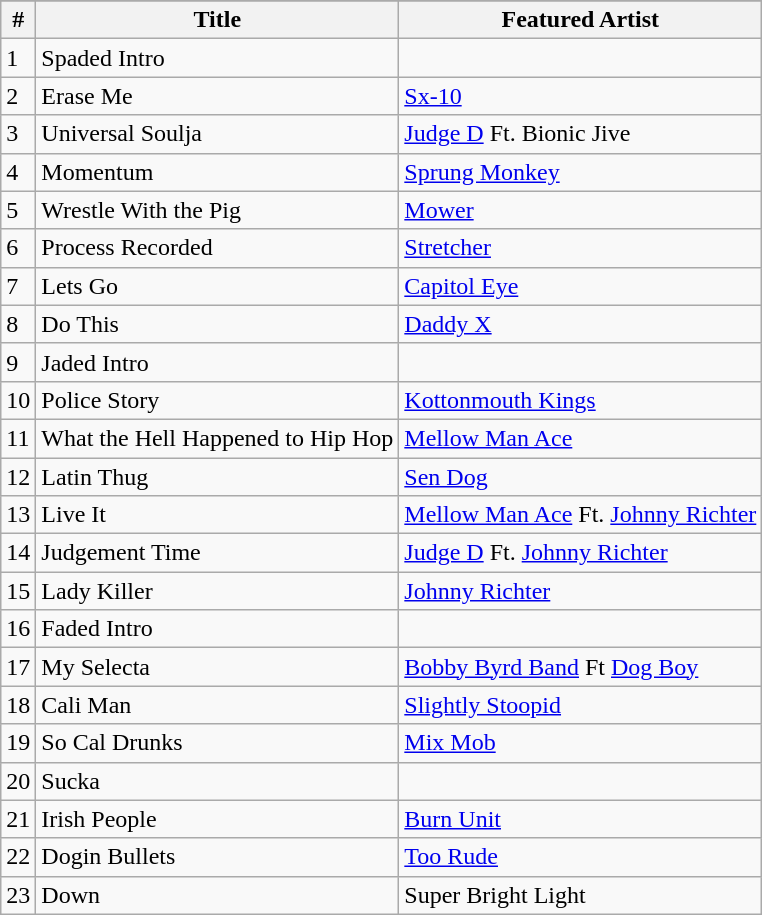<table class="wikitable">
<tr>
</tr>
<tr>
<th align="center">#</th>
<th align="center">Title</th>
<th align="center">Featured Artist</th>
</tr>
<tr>
<td>1</td>
<td>Spaded Intro</td>
<td></td>
</tr>
<tr>
<td>2</td>
<td>Erase Me</td>
<td><a href='#'>Sx-10</a></td>
</tr>
<tr>
<td>3</td>
<td>Universal Soulja</td>
<td><a href='#'>Judge D</a> Ft. Bionic Jive</td>
</tr>
<tr>
<td>4</td>
<td>Momentum</td>
<td><a href='#'>Sprung Monkey</a></td>
</tr>
<tr>
<td>5</td>
<td>Wrestle With the Pig</td>
<td><a href='#'>Mower</a></td>
</tr>
<tr>
<td>6</td>
<td>Process Recorded</td>
<td><a href='#'>Stretcher</a></td>
</tr>
<tr>
<td>7</td>
<td>Lets Go</td>
<td><a href='#'>Capitol Eye</a></td>
</tr>
<tr>
<td>8</td>
<td>Do This</td>
<td><a href='#'>Daddy X</a></td>
</tr>
<tr>
<td>9</td>
<td>Jaded Intro</td>
<td></td>
</tr>
<tr>
<td>10</td>
<td>Police Story</td>
<td><a href='#'>Kottonmouth Kings</a></td>
</tr>
<tr>
<td>11</td>
<td>What the Hell Happened to Hip Hop</td>
<td><a href='#'>Mellow Man Ace</a></td>
</tr>
<tr>
<td>12</td>
<td>Latin Thug</td>
<td><a href='#'>Sen Dog</a></td>
</tr>
<tr>
<td>13</td>
<td>Live It</td>
<td><a href='#'>Mellow Man Ace</a> Ft. <a href='#'>Johnny Richter</a></td>
</tr>
<tr>
<td>14</td>
<td>Judgement Time</td>
<td><a href='#'>Judge D</a> Ft. <a href='#'>Johnny Richter</a></td>
</tr>
<tr>
<td>15</td>
<td>Lady Killer</td>
<td><a href='#'>Johnny Richter</a></td>
</tr>
<tr>
<td>16</td>
<td>Faded Intro</td>
<td></td>
</tr>
<tr>
<td>17</td>
<td>My Selecta</td>
<td><a href='#'>Bobby Byrd Band</a> Ft <a href='#'>Dog Boy</a></td>
</tr>
<tr>
<td>18</td>
<td>Cali Man</td>
<td><a href='#'>Slightly Stoopid</a></td>
</tr>
<tr>
<td>19</td>
<td>So Cal Drunks</td>
<td><a href='#'>Mix Mob</a></td>
</tr>
<tr>
<td>20</td>
<td>Sucka</td>
<td></td>
</tr>
<tr>
<td>21</td>
<td>Irish People</td>
<td><a href='#'>Burn Unit</a></td>
</tr>
<tr>
<td>22</td>
<td>Dogin Bullets</td>
<td><a href='#'>Too Rude</a></td>
</tr>
<tr>
<td>23</td>
<td>Down</td>
<td>Super Bright Light</td>
</tr>
</table>
